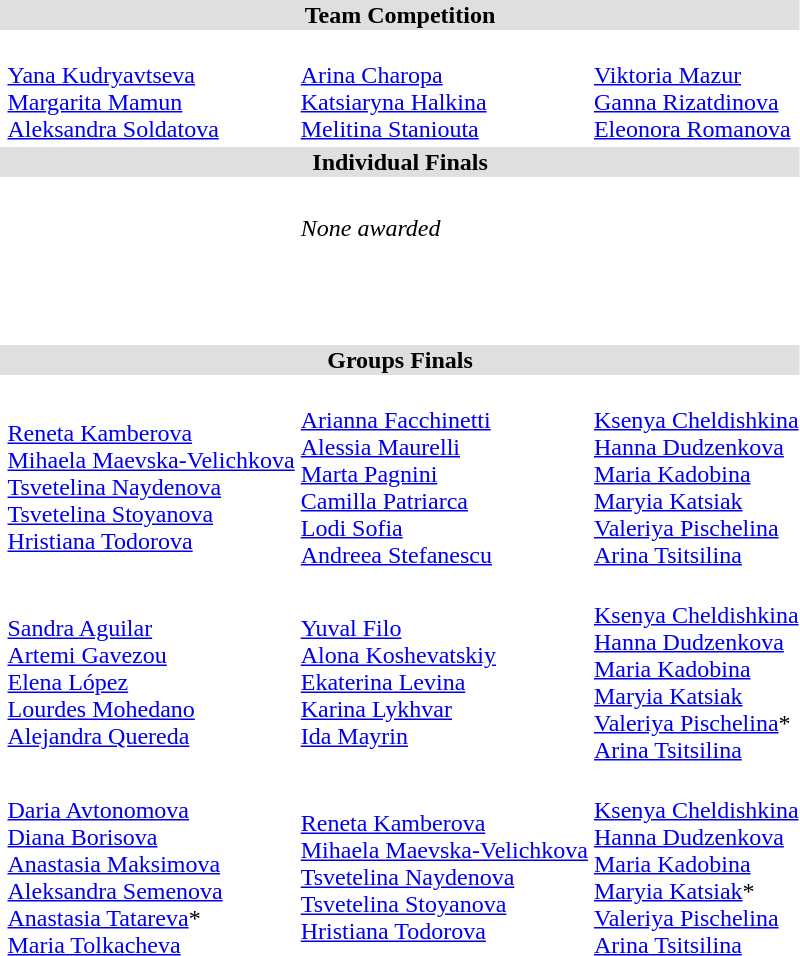<table>
<tr bgcolor="DFDFDF">
<td colspan="4" align="center"><strong>Team Competition</strong></td>
</tr>
<tr>
<th scope=row style="text-align:left"> <br> </th>
<td valign="top"> <br> <a href='#'>Yana Kudryavtseva</a> <br> <a href='#'>Margarita Mamun</a> <br> <a href='#'>Aleksandra Soldatova</a></td>
<td valign="top"> <br> <a href='#'>Arina Charopa</a> <br> <a href='#'>Katsiaryna Halkina</a> <br> <a href='#'>Melitina Staniouta</a></td>
<td valign="top"> <br> <a href='#'>Viktoria Mazur</a> <br> <a href='#'>Ganna Rizatdinova</a> <br> <a href='#'>Eleonora Romanova</a></td>
</tr>
<tr bgcolor="DFDFDF">
<td colspan="4" align="center"><strong>Individual Finals</strong></td>
</tr>
<tr>
<th scope=row style="text-align:left"> <br> </th>
<td></td>
<td></td>
<td></td>
</tr>
<tr>
<td rowspan="2"> <br> </td>
<td></td>
<td rowspan="2"><em>None awarded</em></td>
<td rowspan="2"></td>
</tr>
<tr>
<td></td>
</tr>
<tr>
<th scope=row style="text-align:left"> <br> </th>
<td></td>
<td></td>
<td></td>
</tr>
<tr>
<th scope=row style="text-align:left"> <br> </th>
<td></td>
<td></td>
<td></td>
</tr>
<tr>
<th scope=row style="text-align:left"> <br> </th>
<td></td>
<td></td>
<td></td>
</tr>
<tr bgcolor="DFDFDF">
<th colspan="4" align="center"><strong>Groups Finals</strong></th>
</tr>
<tr>
<th scope=row style="text-align:left"> <br> </th>
<td> <br> <a href='#'>Reneta Kamberova</a> <br> <a href='#'>Mihaela Maevska-Velichkova</a> <br> <a href='#'>Tsvetelina Naydenova</a> <br> <a href='#'>Tsvetelina Stoyanova</a> <br> <a href='#'>Hristiana Todorova</a></td>
<td> <br> <a href='#'>Arianna Facchinetti</a> <br> <a href='#'>Alessia Maurelli</a> <br> <a href='#'>Marta Pagnini</a> <br> <a href='#'>Camilla Patriarca</a> <br> <a href='#'>Lodi Sofia</a> <br> <a href='#'>Andreea Stefanescu</a></td>
<td> <br> <a href='#'>Ksenya Cheldishkina</a> <br> <a href='#'>Hanna Dudzenkova</a> <br> <a href='#'>Maria Kadobina</a> <br> <a href='#'>Maryia Katsiak</a> <br> <a href='#'>Valeriya Pischelina</a> <br> <a href='#'>Arina Tsitsilina</a></td>
</tr>
<tr>
<th scope=row style="text-align:left"> <br> </th>
<td> <br> <a href='#'>Sandra Aguilar</a> <br> <a href='#'>Artemi Gavezou</a> <br> <a href='#'>Elena López</a> <br> <a href='#'>Lourdes Mohedano</a> <br> <a href='#'>Alejandra Quereda</a></td>
<td> <br> <a href='#'>Yuval Filo</a> <br> <a href='#'>Alona Koshevatskiy</a> <br> <a href='#'>Ekaterina Levina</a> <br> <a href='#'>Karina Lykhvar</a> <br> <a href='#'>Ida Mayrin</a></td>
<td> <br> <a href='#'>Ksenya Cheldishkina</a> <br> <a href='#'>Hanna Dudzenkova</a> <br> <a href='#'>Maria Kadobina</a> <br> <a href='#'>Maryia Katsiak</a> <br> <a href='#'>Valeriya Pischelina</a>* <br> <a href='#'>Arina Tsitsilina</a></td>
</tr>
<tr>
<th scope=row style="text-align:left"> <br> </th>
<td> <br> <a href='#'>Daria Avtonomova</a> <br> <a href='#'>Diana Borisova</a> <br> <a href='#'>Anastasia Maksimova</a> <br> <a href='#'>Aleksandra Semenova</a> <br> <a href='#'>Anastasia Tatareva</a>* <br> <a href='#'>Maria Tolkacheva</a></td>
<td> <br> <a href='#'>Reneta Kamberova</a> <br> <a href='#'>Mihaela Maevska-Velichkova</a> <br> <a href='#'>Tsvetelina Naydenova</a> <br> <a href='#'>Tsvetelina Stoyanova</a> <br> <a href='#'>Hristiana Todorova</a></td>
<td> <br> <a href='#'>Ksenya Cheldishkina</a> <br> <a href='#'>Hanna Dudzenkova</a> <br> <a href='#'>Maria Kadobina</a> <br> <a href='#'>Maryia Katsiak</a>* <br> <a href='#'>Valeriya Pischelina</a> <br> <a href='#'>Arina Tsitsilina</a></td>
</tr>
</table>
